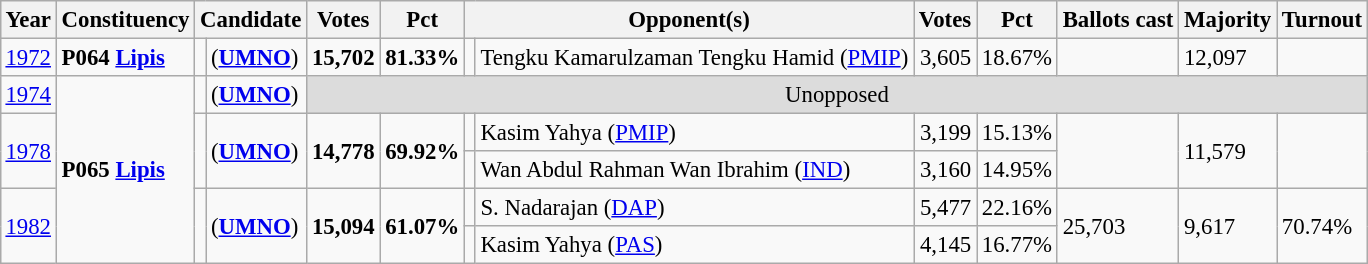<table class="wikitable" style="margin:0.5em ; font-size:95%">
<tr>
<th>Year</th>
<th>Constituency</th>
<th colspan=2>Candidate</th>
<th>Votes</th>
<th>Pct</th>
<th colspan=2>Opponent(s)</th>
<th>Votes</th>
<th>Pct</th>
<th>Ballots cast</th>
<th>Majority</th>
<th>Turnout</th>
</tr>
<tr>
<td><a href='#'>1972</a></td>
<td><strong>P064 <a href='#'>Lipis</a></strong></td>
<td></td>
<td> (<a href='#'><strong>UMNO</strong></a>)</td>
<td align=right><strong>15,702</strong></td>
<td><strong>81.33%</strong></td>
<td></td>
<td>Tengku Kamarulzaman Tengku Hamid (<a href='#'>PMIP</a>)</td>
<td align=right>3,605</td>
<td>18.67%</td>
<td></td>
<td>12,097</td>
<td></td>
</tr>
<tr>
<td><a href='#'>1974</a></td>
<td rowspan=5><strong>P065 <a href='#'>Lipis</a></strong></td>
<td></td>
<td> (<a href='#'><strong>UMNO</strong></a>)</td>
<td colspan=9 style="background:#dcdcdc; text-align:center;">Unopposed</td>
</tr>
<tr>
<td rowspan=2><a href='#'>1978</a></td>
<td rowspan=2 ></td>
<td rowspan=2> (<a href='#'><strong>UMNO</strong></a>)</td>
<td rowspan=2 align=right><strong>14,778</strong></td>
<td rowspan=2><strong>69.92%</strong></td>
<td></td>
<td>Kasim Yahya (<a href='#'>PMIP</a>)</td>
<td align=right>3,199</td>
<td>15.13%</td>
<td rowspan=2></td>
<td rowspan=2>11,579</td>
<td rowspan=2></td>
</tr>
<tr>
<td></td>
<td>Wan Abdul Rahman Wan Ibrahim (<a href='#'>IND</a>)</td>
<td align=right>3,160</td>
<td>14.95%</td>
</tr>
<tr>
<td rowspan=2><a href='#'>1982</a></td>
<td rowspan=2 ></td>
<td rowspan=2> (<a href='#'><strong>UMNO</strong></a>)</td>
<td rowspan=2 align=right><strong>15,094</strong></td>
<td rowspan=2><strong>61.07%</strong></td>
<td></td>
<td>S. Nadarajan (<a href='#'>DAP</a>)</td>
<td align=right>5,477</td>
<td>22.16%</td>
<td rowspan=2>25,703</td>
<td rowspan=2>9,617</td>
<td rowspan=2>70.74%</td>
</tr>
<tr>
<td></td>
<td>Kasim Yahya (<a href='#'>PAS</a>)</td>
<td align=right>4,145</td>
<td>16.77%</td>
</tr>
</table>
